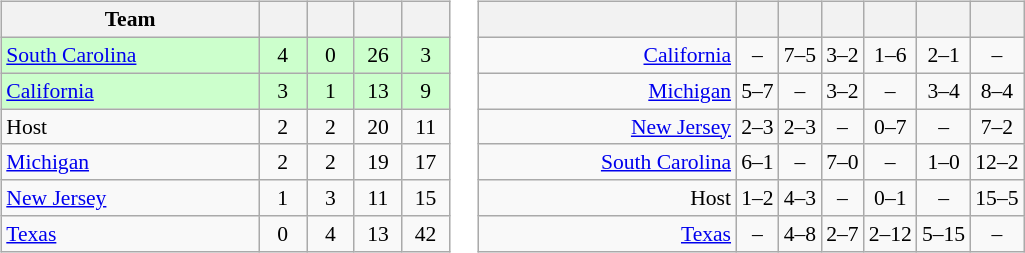<table>
<tr>
<td><br><table class="wikitable" style="text-align: center; font-size: 90%;">
<tr>
<th width=165>Team</th>
<th width=25></th>
<th width=25></th>
<th width=25></th>
<th width=25></th>
</tr>
<tr bgcolor="#ccffcc">
<td align="left"> <a href='#'>South Carolina</a></td>
<td>4</td>
<td>0</td>
<td>26</td>
<td>3</td>
</tr>
<tr bgcolor="#ccffcc">
<td align="left"> <a href='#'>California</a></td>
<td>3</td>
<td>1</td>
<td>13</td>
<td>9</td>
</tr>
<tr>
<td align="left"> Host</td>
<td>2</td>
<td>2</td>
<td>20</td>
<td>11</td>
</tr>
<tr>
<td align="left"> <a href='#'>Michigan</a></td>
<td>2</td>
<td>2</td>
<td>19</td>
<td>17</td>
</tr>
<tr>
<td align="left"> <a href='#'>New Jersey</a></td>
<td>1</td>
<td>3</td>
<td>11</td>
<td>15</td>
</tr>
<tr>
<td align="left"> <a href='#'>Texas</a></td>
<td>0</td>
<td>4</td>
<td>13</td>
<td>42</td>
</tr>
</table>
</td>
<td><br><table class="wikitable" style="text-align:center; font-size:90%;">
<tr>
<th width=165> </th>
<th></th>
<th></th>
<th></th>
<th></th>
<th></th>
<th></th>
</tr>
<tr>
<td style="text-align:right;"><a href='#'>California</a> </td>
<td>–</td>
<td>7–5</td>
<td>3–2</td>
<td>1–6</td>
<td>2–1</td>
<td>–</td>
</tr>
<tr>
<td style="text-align:right;"><a href='#'>Michigan</a> </td>
<td>5–7</td>
<td>–</td>
<td>3–2</td>
<td>–</td>
<td>3–4</td>
<td>8–4</td>
</tr>
<tr>
<td style="text-align:right;"><a href='#'>New Jersey</a> </td>
<td>2–3</td>
<td>2–3</td>
<td>–</td>
<td>0–7</td>
<td>–</td>
<td>7–2</td>
</tr>
<tr>
<td style="text-align:right;"><a href='#'>South Carolina</a> </td>
<td>6–1</td>
<td>–</td>
<td>7–0</td>
<td>–</td>
<td>1–0</td>
<td>12–2</td>
</tr>
<tr>
<td style="text-align:right;">Host </td>
<td>1–2</td>
<td>4–3</td>
<td>–</td>
<td>0–1</td>
<td>–</td>
<td>15–5</td>
</tr>
<tr>
<td style="text-align:right;"><a href='#'>Texas</a> </td>
<td>–</td>
<td>4–8</td>
<td>2–7</td>
<td>2–12</td>
<td>5–15</td>
<td>–</td>
</tr>
</table>
</td>
</tr>
</table>
